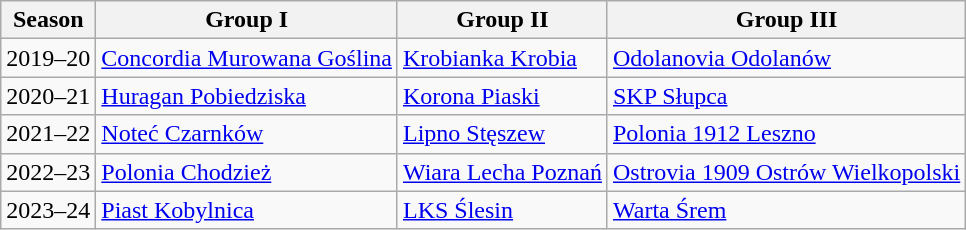<table class="wikitable sortable">
<tr>
<th>Season</th>
<th>Group I</th>
<th>Group II</th>
<th>Group III</th>
</tr>
<tr>
<td>2019–20</td>
<td><a href='#'>Concordia Murowana Goślina</a></td>
<td><a href='#'>Krobianka Krobia</a></td>
<td><a href='#'>Odolanovia Odolanów</a></td>
</tr>
<tr>
<td>2020–21</td>
<td><a href='#'>Huragan Pobiedziska</a></td>
<td><a href='#'>Korona Piaski</a></td>
<td><a href='#'>SKP Słupca</a></td>
</tr>
<tr>
<td>2021–22</td>
<td><a href='#'>Noteć Czarnków</a></td>
<td><a href='#'>Lipno Stęszew</a></td>
<td><a href='#'>Polonia 1912 Leszno</a></td>
</tr>
<tr>
<td>2022–23</td>
<td><a href='#'>Polonia Chodzież</a></td>
<td><a href='#'>Wiara Lecha Poznań</a></td>
<td><a href='#'>Ostrovia 1909 Ostrów Wielkopolski</a></td>
</tr>
<tr>
<td>2023–24</td>
<td><a href='#'>Piast Kobylnica</a></td>
<td><a href='#'>LKS Ślesin</a></td>
<td><a href='#'>Warta Śrem</a></td>
</tr>
</table>
